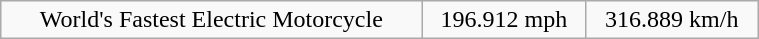<table class="wikitable" style="text-align: center; width:40%;">
<tr>
<td>World's Fastest Electric Motorcycle</td>
<td>196.912 mph</td>
<td>316.889 km/h</td>
</tr>
</table>
